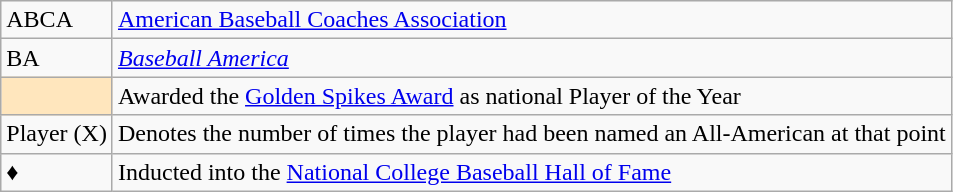<table class="wikitable">
<tr>
<td>ABCA</td>
<td><a href='#'>American Baseball Coaches Association</a></td>
</tr>
<tr>
<td>BA</td>
<td><em><a href='#'>Baseball America</a></em></td>
</tr>
<tr>
<td style="background-color:#FFE6BD"></td>
<td>Awarded the <a href='#'>Golden Spikes Award</a> as national Player of the Year</td>
</tr>
<tr>
<td>Player (X)</td>
<td>Denotes the number of times the player had been named an All-American at that point</td>
</tr>
<tr>
<td>♦</td>
<td>Inducted into the <a href='#'>National College Baseball Hall of Fame</a></td>
</tr>
</table>
